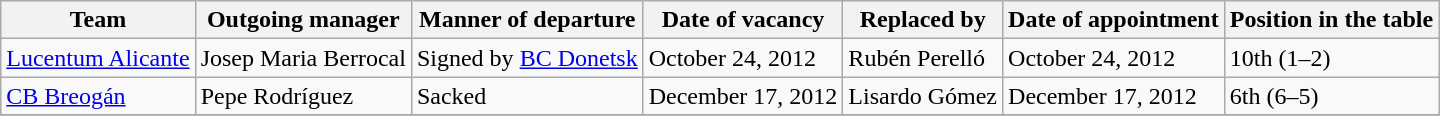<table class="wikitable sortable">
<tr>
<th>Team</th>
<th>Outgoing manager</th>
<th>Manner of departure</th>
<th>Date of vacancy</th>
<th>Replaced by</th>
<th>Date of appointment</th>
<th>Position in the table</th>
</tr>
<tr>
<td><a href='#'>Lucentum Alicante</a></td>
<td> Josep Maria Berrocal</td>
<td>Signed by <a href='#'>BC Donetsk</a></td>
<td>October 24, 2012</td>
<td> Rubén Perelló</td>
<td>October 24, 2012</td>
<td>10th (1–2)</td>
</tr>
<tr>
<td><a href='#'>CB Breogán</a></td>
<td> Pepe Rodríguez</td>
<td>Sacked</td>
<td>December 17, 2012</td>
<td> Lisardo Gómez</td>
<td>December 17, 2012</td>
<td>6th (6–5)</td>
</tr>
<tr>
</tr>
</table>
